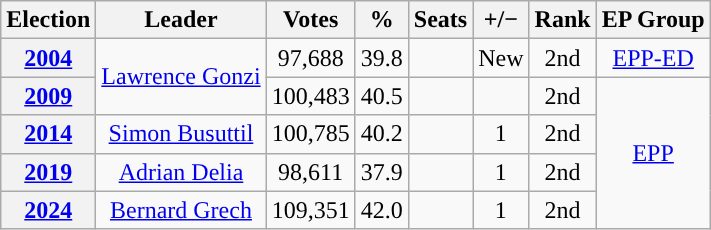<table class="wikitable" style="text-align:center">
<tr>
<th>Election</th>
<th>Leader</th>
<th>Votes</th>
<th>%</th>
<th>Seats</th>
<th>+/−</th>
<th>Rank</th>
<th>EP Group</th>
</tr>
<tr>
<th><a href='#'>2004</a></th>
<td rowspan="2"><a href='#'>Lawrence Gonzi</a></td>
<td>97,688</td>
<td>39.8</td>
<td></td>
<td>New</td>
<td> 2nd</td>
<td><a href='#'>EPP-ED</a></td>
</tr>
<tr>
<th><a href='#'>2009</a></th>
<td>100,483</td>
<td>40.5</td>
<td></td>
<td></td>
<td> 2nd</td>
<td rowspan="4"><a href='#'>EPP</a></td>
</tr>
<tr>
<th><a href='#'>2014</a></th>
<td><a href='#'>Simon Busuttil</a></td>
<td>100,785</td>
<td>40.2</td>
<td></td>
<td> 1</td>
<td> 2nd</td>
</tr>
<tr>
<th><a href='#'>2019</a></th>
<td><a href='#'>Adrian Delia</a></td>
<td>98,611</td>
<td>37.9</td>
<td></td>
<td> 1</td>
<td> 2nd</td>
</tr>
<tr>
<th><a href='#'>2024</a></th>
<td><a href='#'>Bernard Grech</a></td>
<td>109,351</td>
<td>42.0</td>
<td></td>
<td> 1</td>
<td> 2nd</td>
</tr>
</table>
